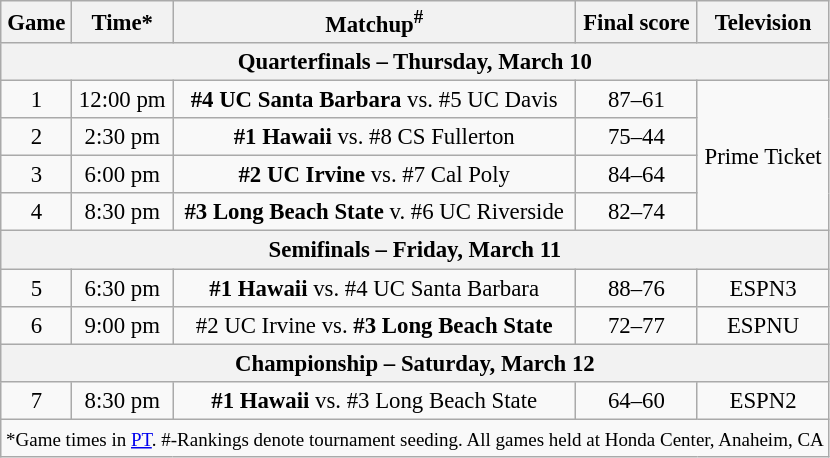<table class="wikitable" style="font-size: 95%;text-align:center">
<tr>
<th>Game</th>
<th>Time*</th>
<th>Matchup<sup>#</sup></th>
<th>Final score</th>
<th>Television</th>
</tr>
<tr>
<th colspan=5>Quarterfinals – Thursday, March 10</th>
</tr>
<tr>
<td>1</td>
<td>12:00 pm</td>
<td><strong>#4 UC Santa Barbara</strong> vs. #5 UC Davis</td>
<td>87–61</td>
<td rowspan=4>Prime Ticket</td>
</tr>
<tr>
<td>2</td>
<td>2:30 pm</td>
<td><strong>#1 Hawaii</strong> vs. #8 CS Fullerton</td>
<td>75–44</td>
</tr>
<tr>
<td>3</td>
<td>6:00 pm</td>
<td><strong>#2 UC Irvine</strong> vs. #7 Cal Poly</td>
<td>84–64</td>
</tr>
<tr>
<td>4</td>
<td>8:30 pm</td>
<td><strong>#3 Long Beach State</strong> v. #6 UC Riverside</td>
<td>82–74</td>
</tr>
<tr>
<th colspan=5>Semifinals – Friday, March 11</th>
</tr>
<tr>
<td>5</td>
<td>6:30 pm</td>
<td><strong>#1 Hawaii</strong> vs. #4 UC Santa Barbara</td>
<td>88–76</td>
<td>ESPN3</td>
</tr>
<tr>
<td>6</td>
<td>9:00 pm</td>
<td>#2 UC Irvine vs. <strong>#3 Long Beach State</strong></td>
<td>72–77</td>
<td>ESPNU</td>
</tr>
<tr>
<th colspan=5>Championship – Saturday, March 12</th>
</tr>
<tr>
<td>7</td>
<td>8:30 pm</td>
<td><strong>#1 Hawaii</strong> vs. #3 Long Beach State</td>
<td>64–60</td>
<td>ESPN2</td>
</tr>
<tr>
<td colspan=5><small>*Game times in <a href='#'>PT</a>. #-Rankings denote tournament seeding. All games held at Honda Center, Anaheim, CA</small></td>
</tr>
</table>
